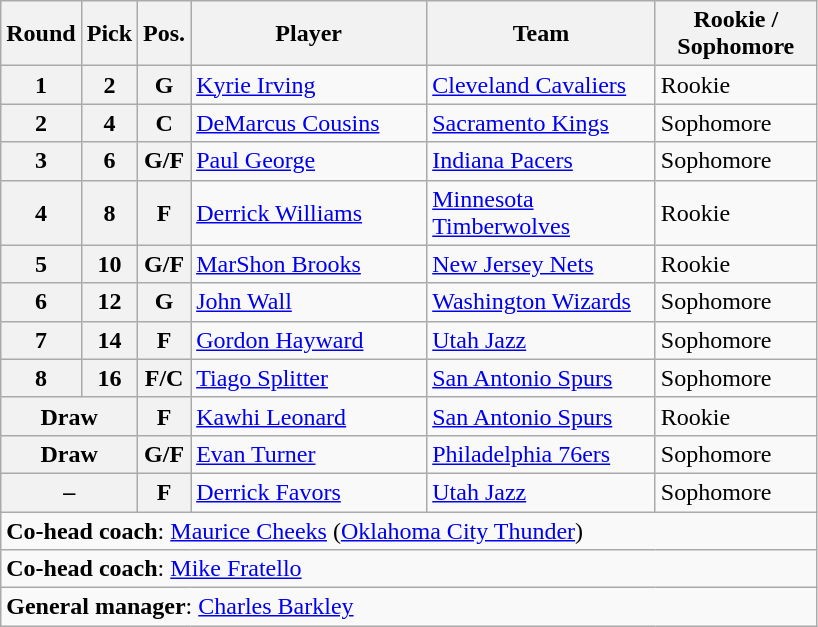<table class="wikitable">
<tr>
<th>Round</th>
<th>Pick</th>
<th>Pos.</th>
<th style="width:150px;">Player</th>
<th width=145>Team</th>
<th width=100>Rookie / Sophomore</th>
</tr>
<tr>
<th>1</th>
<th>2</th>
<th>G</th>
<td><a href='#'>Kyrie Irving</a></td>
<td><a href='#'>Cleveland Cavaliers</a></td>
<td>Rookie</td>
</tr>
<tr>
<th>2</th>
<th>4</th>
<th>C</th>
<td><a href='#'>DeMarcus Cousins</a></td>
<td><a href='#'>Sacramento Kings</a></td>
<td>Sophomore</td>
</tr>
<tr>
<th>3</th>
<th>6</th>
<th>G/F</th>
<td><a href='#'>Paul George</a></td>
<td><a href='#'>Indiana Pacers</a></td>
<td>Sophomore</td>
</tr>
<tr>
<th>4</th>
<th>8</th>
<th>F</th>
<td><a href='#'>Derrick Williams</a></td>
<td><a href='#'>Minnesota Timberwolves</a></td>
<td>Rookie</td>
</tr>
<tr>
<th>5</th>
<th>10</th>
<th>G/F</th>
<td><a href='#'>MarShon Brooks</a></td>
<td><a href='#'>New Jersey Nets</a></td>
<td>Rookie</td>
</tr>
<tr>
<th>6</th>
<th>12</th>
<th>G</th>
<td><a href='#'>John Wall</a></td>
<td><a href='#'>Washington Wizards</a></td>
<td>Sophomore</td>
</tr>
<tr>
<th>7</th>
<th>14</th>
<th>F</th>
<td><a href='#'>Gordon Hayward</a></td>
<td><a href='#'>Utah Jazz</a></td>
<td>Sophomore</td>
</tr>
<tr>
<th>8</th>
<th>16</th>
<th>F/C</th>
<td><a href='#'>Tiago Splitter</a></td>
<td><a href='#'>San Antonio Spurs</a></td>
<td>Sophomore</td>
</tr>
<tr>
<th ! !scope="col" colspan="2">Draw</th>
<th>F</th>
<td><a href='#'>Kawhi Leonard</a></td>
<td><a href='#'>San Antonio Spurs</a></td>
<td>Rookie</td>
</tr>
<tr>
<th ! !scope="col" colspan="2">Draw</th>
<th>G/F</th>
<td><a href='#'>Evan Turner</a></td>
<td><a href='#'>Philadelphia 76ers</a></td>
<td>Sophomore</td>
</tr>
<tr>
<th ! !scope="col" colspan="2">–</th>
<th>F</th>
<td><a href='#'>Derrick Favors</a></td>
<td><a href='#'>Utah Jazz</a></td>
<td>Sophomore</td>
</tr>
<tr>
<td colspan="6"><strong>Co-head coach</strong>: <a href='#'>Maurice Cheeks</a> (<a href='#'>Oklahoma City Thunder</a>)</td>
</tr>
<tr>
<td colspan="6"><strong>Co-head coach</strong>: <a href='#'>Mike Fratello</a></td>
</tr>
<tr>
<td colspan="6"><strong>General manager</strong>: <a href='#'>Charles Barkley</a></td>
</tr>
</table>
